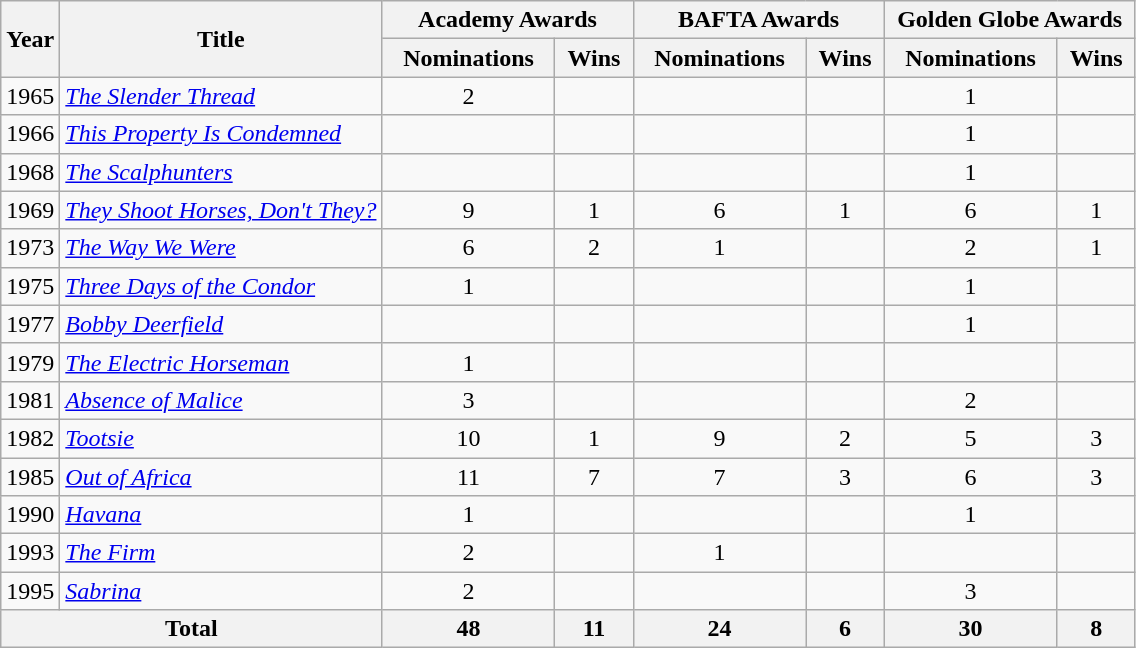<table class="wikitable">
<tr>
<th rowspan="2">Year</th>
<th rowspan="2">Title</th>
<th colspan="2" style="text-align:center;" width=160>Academy Awards</th>
<th colspan="2" style="text-align:center;" width=160>BAFTA Awards</th>
<th colspan="2" style="text-align:center;" width=160>Golden Globe Awards</th>
</tr>
<tr>
<th>Nominations</th>
<th>Wins</th>
<th>Nominations</th>
<th>Wins</th>
<th>Nominations</th>
<th>Wins</th>
</tr>
<tr>
<td>1965</td>
<td><em><a href='#'>The Slender Thread</a></em></td>
<td align=center>2</td>
<td></td>
<td></td>
<td></td>
<td align=center>1</td>
<td></td>
</tr>
<tr>
<td>1966</td>
<td><em><a href='#'>This Property Is Condemned</a></em></td>
<td></td>
<td></td>
<td></td>
<td></td>
<td align=center>1</td>
<td></td>
</tr>
<tr>
<td>1968</td>
<td><em><a href='#'>The Scalphunters</a></em></td>
<td></td>
<td></td>
<td></td>
<td></td>
<td align=center>1</td>
<td></td>
</tr>
<tr>
<td>1969</td>
<td><em><a href='#'>They Shoot Horses, Don't They?</a></em></td>
<td align=center>9</td>
<td align=center>1</td>
<td align=center>6</td>
<td align=center>1</td>
<td align=center>6</td>
<td align=center>1</td>
</tr>
<tr>
<td>1973</td>
<td><em><a href='#'>The Way We Were</a></em></td>
<td align=center>6</td>
<td align=center>2</td>
<td align=center>1</td>
<td></td>
<td align=center>2</td>
<td align=center>1</td>
</tr>
<tr>
<td>1975</td>
<td><em><a href='#'>Three Days of the Condor</a></em></td>
<td align=center>1</td>
<td></td>
<td></td>
<td></td>
<td align=center>1</td>
<td></td>
</tr>
<tr>
<td>1977</td>
<td><em><a href='#'>Bobby Deerfield</a></em></td>
<td></td>
<td></td>
<td></td>
<td></td>
<td align=center>1</td>
<td></td>
</tr>
<tr>
<td>1979</td>
<td><em><a href='#'>The Electric Horseman</a></em></td>
<td align=center>1</td>
<td></td>
<td></td>
<td></td>
<td></td>
<td></td>
</tr>
<tr>
<td>1981</td>
<td><em><a href='#'>Absence of Malice</a></em></td>
<td align=center>3</td>
<td></td>
<td></td>
<td></td>
<td align=center>2</td>
<td></td>
</tr>
<tr>
<td>1982</td>
<td><em><a href='#'>Tootsie</a></em></td>
<td align=center>10</td>
<td align=center>1</td>
<td align=center>9</td>
<td align=center>2</td>
<td align=center>5</td>
<td align=center>3</td>
</tr>
<tr>
<td>1985</td>
<td><em><a href='#'>Out of Africa</a></em></td>
<td align=center>11</td>
<td align=center>7</td>
<td align=center>7</td>
<td align=center>3</td>
<td align=center>6</td>
<td align=center>3</td>
</tr>
<tr>
<td>1990</td>
<td><em><a href='#'>Havana</a></em></td>
<td align=center>1</td>
<td></td>
<td></td>
<td></td>
<td align=center>1</td>
<td></td>
</tr>
<tr>
<td>1993</td>
<td><em><a href='#'>The Firm</a></em></td>
<td align=center>2</td>
<td></td>
<td align=center>1</td>
<td></td>
<td></td>
<td></td>
</tr>
<tr>
<td>1995</td>
<td><em><a href='#'>Sabrina</a></em></td>
<td align=center>2</td>
<td></td>
<td></td>
<td></td>
<td align=center>3</td>
<td></td>
</tr>
<tr>
<th colspan="2">Total</th>
<th align=center>48</th>
<th align=center>11</th>
<th align=center>24</th>
<th align=center>6</th>
<th align=center>30</th>
<th align=center>8</th>
</tr>
</table>
